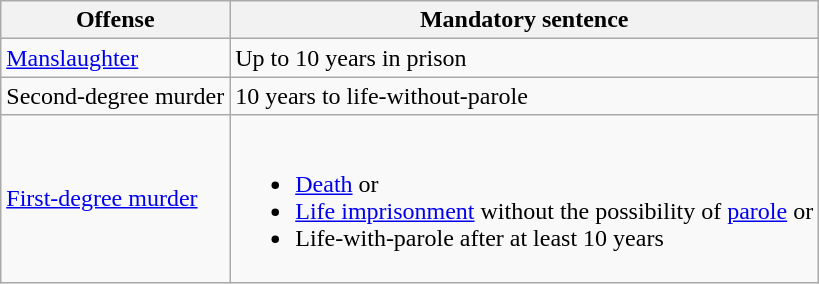<table class="wikitable">
<tr>
<th>Offense</th>
<th>Mandatory sentence</th>
</tr>
<tr>
<td><a href='#'>Manslaughter</a></td>
<td>Up to 10 years in prison</td>
</tr>
<tr>
<td>Second-degree murder</td>
<td>10 years to life-without-parole</td>
</tr>
<tr>
<td><a href='#'>First-degree murder</a></td>
<td><br><ul><li><a href='#'>Death</a> or</li><li><a href='#'>Life imprisonment</a> without the possibility of <a href='#'>parole</a> or</li><li>Life-with-parole after at least 10 years</li></ul></td>
</tr>
</table>
